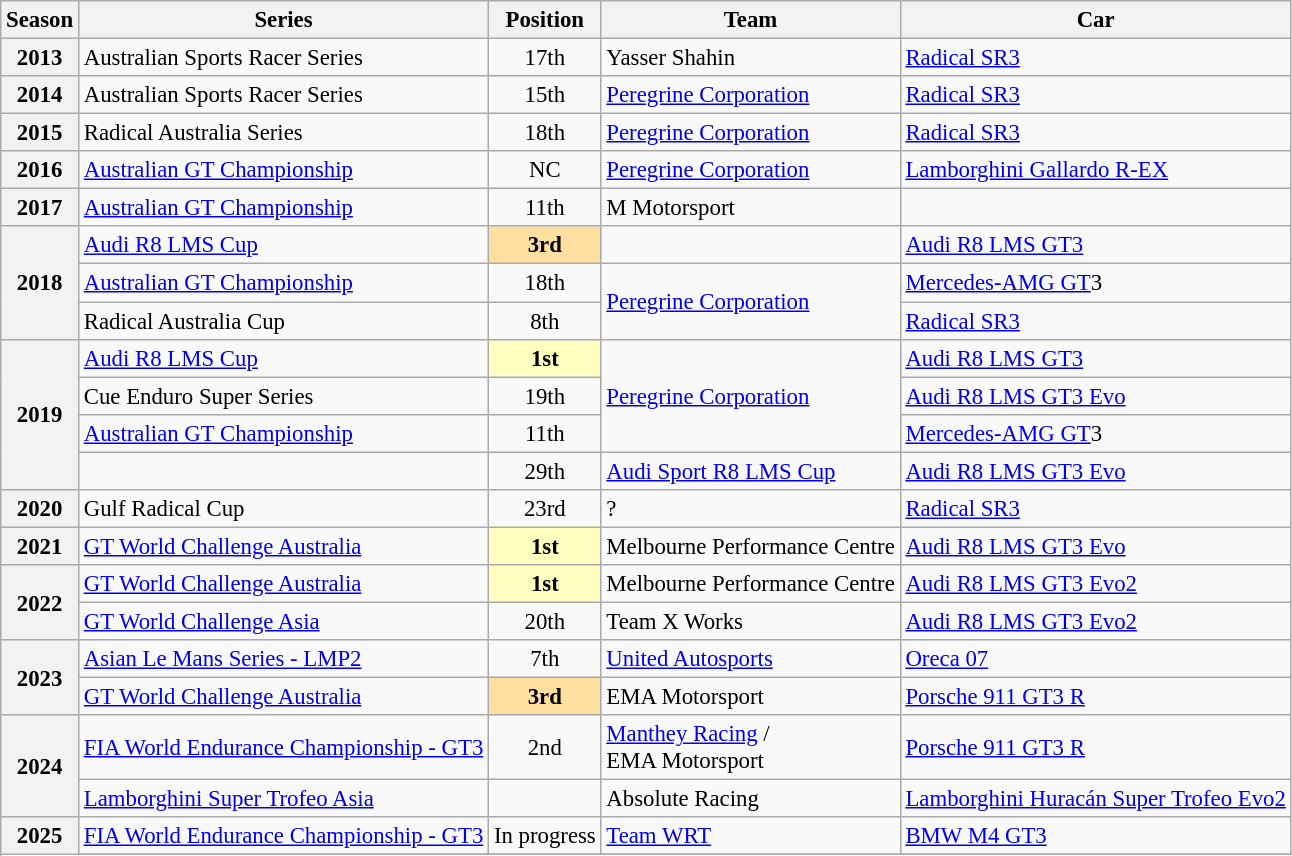<table class="wikitable" style="font-size: 95%;">
<tr>
<th>Season</th>
<th>Series</th>
<th>Position</th>
<th>Team</th>
<th>Car</th>
</tr>
<tr>
<th>2013</th>
<td>Australian Sports Racer Series</td>
<td align=center>17th</td>
<td>Yasser Shahin</td>
<td><a href='#'>Radical SR3</a></td>
</tr>
<tr>
<th>2014</th>
<td>Australian Sports Racer Series</td>
<td align=center>15th</td>
<td><a href='#'>Peregrine Corporation</a></td>
<td><a href='#'>Radical SR3</a></td>
</tr>
<tr>
<th>2015</th>
<td>Radical Australia Series</td>
<td align=center>18th</td>
<td><a href='#'>Peregrine Corporation</a></td>
<td><a href='#'>Radical SR3</a></td>
</tr>
<tr>
<th>2016</th>
<td><a href='#'>Australian GT Championship</a></td>
<td align=center>NC</td>
<td><a href='#'>Peregrine Corporation</a></td>
<td><a href='#'>Lamborghini Gallardo R-EX</a></td>
</tr>
<tr>
<th>2017</th>
<td><a href='#'>Australian GT Championship</a></td>
<td align=center>11th</td>
<td>M Motorsport</td>
<td></td>
</tr>
<tr>
<th rowspan=3>2018</th>
<td><a href='#'>Audi R8 LMS Cup</a></td>
<td align=center style="background:#FFDF9F;"><strong>3rd</strong></td>
<td></td>
<td><a href='#'>Audi R8 LMS GT3</a></td>
</tr>
<tr>
<td><a href='#'>Australian GT Championship</a></td>
<td align=center>18th</td>
<td rowspan="2"><a href='#'>Peregrine Corporation</a></td>
<td><a href='#'>Mercedes-AMG GT</a>3</td>
</tr>
<tr>
<td>Radical Australia Cup</td>
<td align=center>8th</td>
<td><a href='#'>Radical SR3</a></td>
</tr>
<tr>
<th rowspan="4">2019</th>
<td><a href='#'>Audi R8 LMS Cup</a></td>
<td align=center style="background:#FFFFBF;"><strong>1st</strong></td>
<td rowspan="3"><a href='#'>Peregrine Corporation</a></td>
<td><a href='#'>Audi R8 LMS GT3</a></td>
</tr>
<tr>
<td>Cue Enduro Super Series</td>
<td align=center>19th</td>
<td><a href='#'>Audi R8 LMS GT3 Evo</a></td>
</tr>
<tr>
<td><a href='#'>Australian GT Championship</a></td>
<td align=center>11th</td>
<td><a href='#'>Mercedes-AMG GT</a>3</td>
</tr>
<tr>
<td></td>
<td align=center>29th</td>
<td><a href='#'>Audi Sport R8 LMS Cup</a></td>
<td><a href='#'>Audi R8 LMS GT3 Evo</a></td>
</tr>
<tr>
<th>2020</th>
<td>Gulf Radical Cup</td>
<td align=center>23rd</td>
<td>?</td>
<td><a href='#'>Radical SR3</a></td>
</tr>
<tr>
<th>2021</th>
<td><a href='#'>GT World Challenge Australia</a></td>
<td align=center style="background:#FFFFBF;"><strong>1st</strong></td>
<td>Melbourne Performance Centre</td>
<td><a href='#'>Audi R8 LMS GT3 Evo</a></td>
</tr>
<tr>
<th rowspan="2">2022</th>
<td><a href='#'>GT World Challenge Australia</a></td>
<td align=center style="background:#FFFFBF;"><strong>1st</strong></td>
<td>Melbourne Performance Centre</td>
<td><a href='#'>Audi R8 LMS GT3 Evo2</a></td>
</tr>
<tr>
<td><a href='#'>GT World Challenge Asia</a></td>
<td align=center>20th</td>
<td>Team X Works</td>
<td><a href='#'>Audi R8 LMS GT3 Evo2</a></td>
</tr>
<tr>
<th rowspan=2>2023</th>
<td><a href='#'>Asian Le Mans Series - LMP2</a></td>
<td align=center>7th</td>
<td><a href='#'>United Autosports</a></td>
<td><a href='#'>Oreca 07</a></td>
</tr>
<tr>
<td><a href='#'>GT World Challenge Australia</a></td>
<td align=center style="background:#FFDF9F;"><strong>3rd</strong></td>
<td>EMA Motorsport</td>
<td><a href='#'>Porsche 911 GT3 R</a></td>
</tr>
<tr>
<th rowspan=2>2024</th>
<td><a href='#'>FIA World Endurance Championship - GT3</a></td>
<td align=center>2nd</td>
<td><a href='#'>Manthey Racing</a> /<br>EMA Motorsport</td>
<td><a href='#'>Porsche 911 GT3 R</a></td>
</tr>
<tr>
<td><a href='#'>Lamborghini Super Trofeo Asia</a></td>
<td align=center></td>
<td>Absolute Racing</td>
<td nowrap><a href='#'>Lamborghini Huracán Super Trofeo Evo2</a></td>
</tr>
<tr>
<th rowspan=2>2025</th>
<td><a href='#'>FIA World Endurance Championship - GT3</a></td>
<td align=center>In progress</td>
<td><a href='#'>Team WRT</a></td>
<td><a href='#'>BMW M4 GT3</a></td>
</tr>
<tr>
</tr>
</table>
